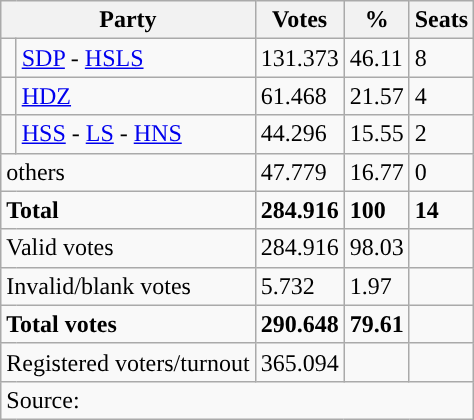<table class="wikitable" style="text-align: left;">
<tr>
<th colspan="2">Party</th>
<th>Votes</th>
<th>%</th>
<th>Seats</th>
</tr>
<tr>
<td style="background-color: "></td>
<td><a href='#'>SDP</a> - <a href='#'>HSLS</a></td>
<td>131.373</td>
<td>46.11</td>
<td>8</td>
</tr>
<tr>
<td style="background-color: "></td>
<td><a href='#'>HDZ</a></td>
<td>61.468</td>
<td>21.57</td>
<td>4</td>
</tr>
<tr>
<td style="background-color: "></td>
<td><a href='#'>HSS</a> - <a href='#'>LS</a> - <a href='#'>HNS</a></td>
<td>44.296</td>
<td>15.55</td>
<td>2</td>
</tr>
<tr>
<td colspan="2">others</td>
<td>47.779</td>
<td>16.77</td>
<td>0</td>
</tr>
<tr>
<td colspan="2"><strong>Total</strong></td>
<td><strong>284.916</strong></td>
<td><strong>100</strong></td>
<td><strong>14</strong></td>
</tr>
<tr>
<td colspan="2">Valid votes</td>
<td>284.916</td>
<td>98.03</td>
<td></td>
</tr>
<tr>
<td colspan="2">Invalid/blank votes</td>
<td>5.732</td>
<td>1.97</td>
<td></td>
</tr>
<tr>
<td colspan="2"><strong>Total votes</strong></td>
<td><strong>290.648</strong></td>
<td><strong>79.61</strong></td>
<td></td>
</tr>
<tr>
<td colspan="2">Registered voters/turnout</td>
<td votes14="5343">365.094</td>
<td></td>
<td></td>
</tr>
<tr>
<td colspan="5">Source: </td>
</tr>
</table>
